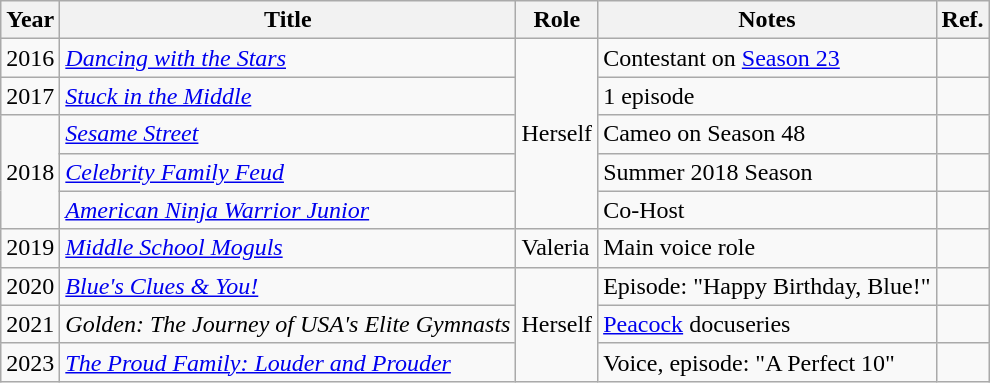<table class="wikitable sortable">
<tr>
<th>Year</th>
<th>Title</th>
<th>Role</th>
<th>Notes</th>
<th>Ref.</th>
</tr>
<tr>
<td>2016</td>
<td><em><a href='#'>Dancing with the Stars</a></em></td>
<td rowspan="5">Herself</td>
<td>Contestant on <a href='#'>Season 23</a></td>
<td></td>
</tr>
<tr>
<td>2017</td>
<td><em><a href='#'>Stuck in the Middle</a></em></td>
<td>1 episode</td>
<td></td>
</tr>
<tr>
<td rowspan="3">2018</td>
<td><em><a href='#'>Sesame Street</a></em></td>
<td>Cameo on Season 48</td>
<td></td>
</tr>
<tr>
<td><em><a href='#'>Celebrity Family Feud</a></em></td>
<td>Summer 2018 Season</td>
<td></td>
</tr>
<tr>
<td><em><a href='#'>American Ninja Warrior Junior</a></em></td>
<td>Co-Host</td>
<td></td>
</tr>
<tr>
<td>2019</td>
<td><em><a href='#'>Middle School Moguls</a></em></td>
<td>Valeria</td>
<td>Main voice role</td>
<td></td>
</tr>
<tr>
<td>2020</td>
<td><em><a href='#'>Blue's Clues & You!</a></em></td>
<td rowspan="3">Herself</td>
<td>Episode: "Happy Birthday, Blue!"</td>
<td></td>
</tr>
<tr>
<td>2021</td>
<td><em>Golden: The Journey of USA's Elite Gymnasts</em></td>
<td><a href='#'>Peacock</a> docuseries</td>
<td></td>
</tr>
<tr>
<td>2023</td>
<td><em><a href='#'>The Proud Family: Louder and Prouder</a></em></td>
<td>Voice, episode: "A Perfect 10"</td>
<td></td>
</tr>
</table>
